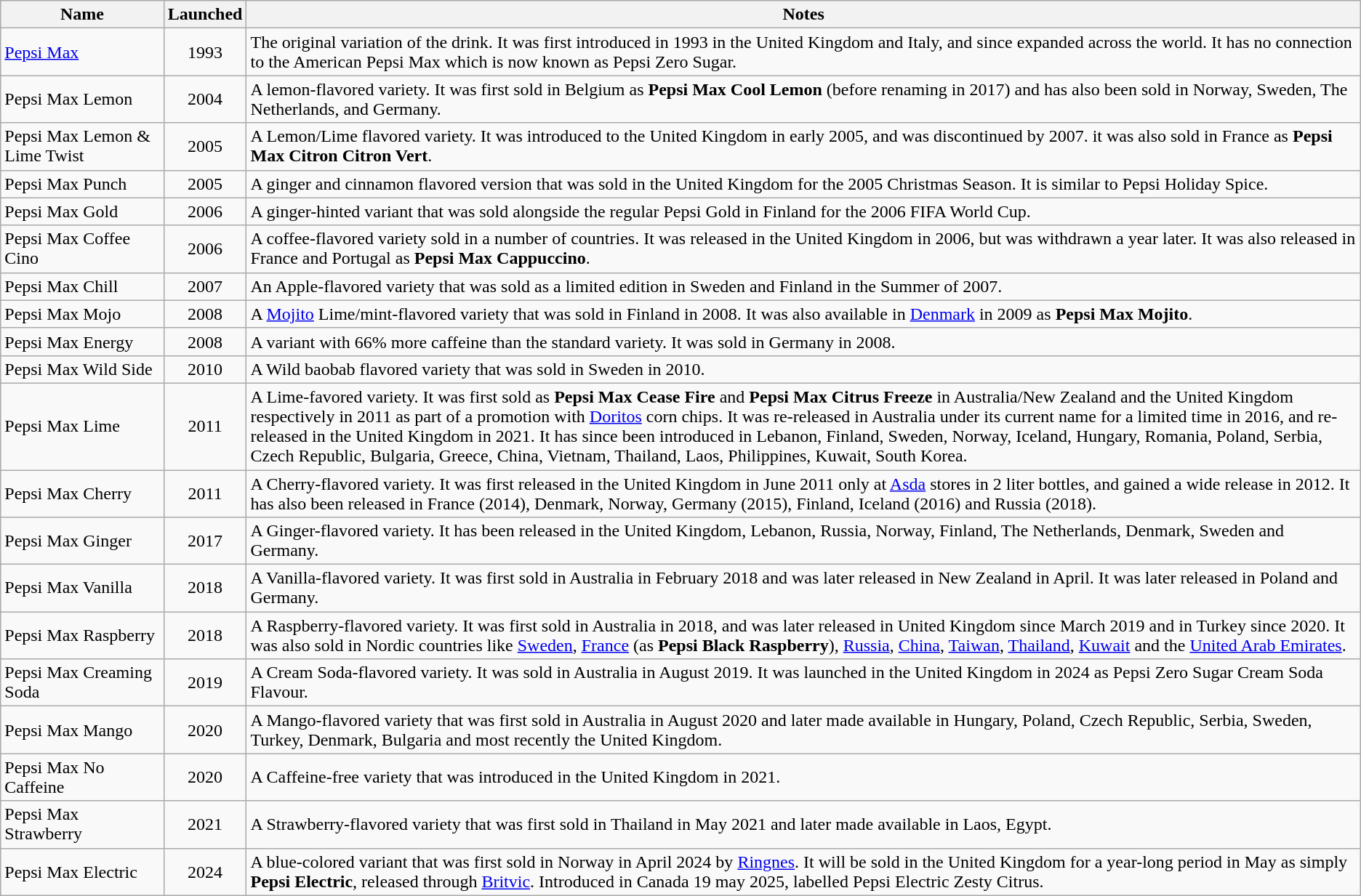<table class="wikitable">
<tr>
<th width=12%>Name</th>
<th>Launched</th>
<th>Notes</th>
</tr>
<tr>
<td><a href='#'>Pepsi Max</a></td>
<td style="text-align:center;">1993</td>
<td>The original variation of the drink. It was first introduced in 1993 in the United Kingdom and Italy, and since expanded across the world. It has no connection to the American Pepsi Max which is now known as Pepsi Zero Sugar.</td>
</tr>
<tr>
<td>Pepsi Max Lemon</td>
<td style="text-align:center;">2004</td>
<td>A lemon-flavored variety. It was first sold in Belgium as <strong>Pepsi Max Cool Lemon</strong> (before renaming in 2017) and has also been sold in Norway, Sweden, The Netherlands, and Germany.</td>
</tr>
<tr>
<td>Pepsi Max Lemon & Lime Twist</td>
<td style="text-align:center;">2005</td>
<td>A Lemon/Lime flavored variety. It was introduced to the United Kingdom in early 2005, and was discontinued by 2007. it was also sold in France as <strong>Pepsi Max Citron Citron Vert</strong>.</td>
</tr>
<tr>
<td>Pepsi Max Punch</td>
<td style="text-align:center;">2005</td>
<td>A  ginger and cinnamon flavored version that was sold in the United Kingdom for the 2005 Christmas Season. It is similar to Pepsi Holiday Spice.</td>
</tr>
<tr>
<td>Pepsi Max Gold</td>
<td style="text-align:center;">2006</td>
<td>A ginger-hinted variant that was sold alongside the regular Pepsi Gold in Finland for the 2006 FIFA World Cup.</td>
</tr>
<tr>
<td>Pepsi Max Coffee Cino</td>
<td style="text-align:center;">2006</td>
<td>A coffee-flavored variety sold in a number of countries. It was released in the United Kingdom in 2006, but was withdrawn a year later. It was also released in France and Portugal as <strong>Pepsi Max Cappuccino</strong>.</td>
</tr>
<tr>
<td>Pepsi Max Chill</td>
<td style="text-align:center;">2007</td>
<td>An Apple-flavored variety that was sold as a limited edition in Sweden and Finland in the Summer of 2007.</td>
</tr>
<tr>
<td>Pepsi Max Mojo</td>
<td style="text-align:center;">2008</td>
<td>A <a href='#'>Mojito</a> Lime/mint-flavored variety that was sold in Finland in 2008. It was also available in <a href='#'>Denmark</a> in 2009 as <strong>Pepsi Max Mojito</strong>.</td>
</tr>
<tr>
<td>Pepsi Max Energy</td>
<td style="text-align:center;">2008</td>
<td>A variant with 66% more caffeine than the standard variety. It was sold in Germany in 2008.</td>
</tr>
<tr>
<td>Pepsi Max Wild Side</td>
<td style="text-align:center;">2010</td>
<td>A Wild baobab flavored variety that was sold in Sweden in 2010.</td>
</tr>
<tr>
<td>Pepsi Max Lime</td>
<td style="text-align:center;">2011</td>
<td>A Lime-favored variety. It was first sold as <strong>Pepsi Max Cease Fire</strong> and <strong>Pepsi Max Citrus Freeze</strong> in Australia/New Zealand and the United Kingdom respectively in 2011 as part of a promotion with <a href='#'>Doritos</a> corn chips. It was re-released in Australia under its current name for a limited time in 2016, and re-released in the United Kingdom in 2021. It has since been introduced in Lebanon, Finland, Sweden, Norway, Iceland, Hungary, Romania, Poland, Serbia, Czech Republic, Bulgaria, Greece, China, Vietnam, Thailand, Laos, Philippines, Kuwait, South Korea.</td>
</tr>
<tr>
<td>Pepsi Max Cherry</td>
<td style="text-align:center;">2011</td>
<td>A Cherry-flavored variety. It was first released in the United Kingdom in June 2011 only at <a href='#'>Asda</a> stores in 2 liter bottles, and gained a wide release in 2012. It has also been released in France (2014), Denmark, Norway, Germany (2015), Finland, Iceland (2016) and Russia (2018).</td>
</tr>
<tr>
<td>Pepsi Max Ginger</td>
<td style="text-align:center;">2017</td>
<td>A Ginger-flavored variety. It has been released in the United Kingdom, Lebanon, Russia, Norway, Finland, The Netherlands, Denmark, Sweden and Germany.</td>
</tr>
<tr>
<td>Pepsi Max Vanilla</td>
<td style="text-align:center;">2018</td>
<td>A Vanilla-flavored variety. It was first sold in Australia in February 2018 and was later released in New Zealand in April. It was later released in Poland and Germany.</td>
</tr>
<tr>
<td>Pepsi Max Raspberry</td>
<td style="text-align:center;">2018</td>
<td>A Raspberry-flavored variety. It was first sold in Australia in 2018, and was later released in United Kingdom since March 2019 and in Turkey since 2020. It was also sold in Nordic countries like <a href='#'>Sweden</a>, <a href='#'>France</a> (as <strong>Pepsi Black Raspberry</strong>), <a href='#'>Russia</a>, <a href='#'>China</a>, <a href='#'>Taiwan</a>, <a href='#'>Thailand</a>, <a href='#'>Kuwait</a> and the <a href='#'>United Arab Emirates</a>.</td>
</tr>
<tr>
<td>Pepsi Max Creaming Soda</td>
<td style="text-align:center;">2019</td>
<td>A Cream Soda-flavored variety. It was sold in Australia in August 2019. It was launched in the United Kingdom in 2024 as Pepsi Zero Sugar Cream Soda Flavour.</td>
</tr>
<tr>
<td>Pepsi Max Mango</td>
<td style="text-align:center;">2020</td>
<td>A Mango-flavored variety that was first sold in Australia in August 2020 and later made available in Hungary, Poland, Czech Republic, Serbia, Sweden, Turkey, Denmark, Bulgaria and most recently the United Kingdom.</td>
</tr>
<tr>
<td>Pepsi Max No Caffeine</td>
<td style="text-align:center;">2020</td>
<td>A Caffeine-free variety that was introduced in the United Kingdom in 2021.</td>
</tr>
<tr>
<td>Pepsi Max Strawberry</td>
<td style="text-align:center;">2021</td>
<td>A Strawberry-flavored variety that was first sold in Thailand in May 2021 and later made available in Laos, Egypt.</td>
</tr>
<tr>
<td>Pepsi Max Electric</td>
<td style="text-align:center;">2024</td>
<td>A blue-colored variant that was first sold in Norway in April 2024 by <a href='#'>Ringnes</a>. It will be sold in the United Kingdom for a year-long period in May as simply <strong>Pepsi Electric</strong>, released through <a href='#'>Britvic</a>. Introduced in Canada 19 may 2025, labelled Pepsi Electric Zesty Citrus. </td>
</tr>
</table>
